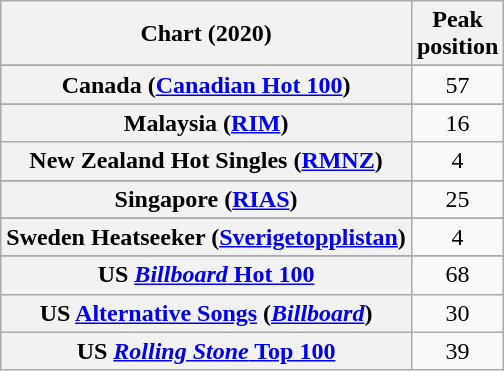<table class="wikitable sortable plainrowheaders" style="text-align:center">
<tr>
<th scope="col">Chart (2020)</th>
<th scope="col">Peak<br>position</th>
</tr>
<tr>
</tr>
<tr>
<th scope="row">Canada (<a href='#'>Canadian Hot 100</a>)</th>
<td>57</td>
</tr>
<tr>
</tr>
<tr>
</tr>
<tr>
</tr>
<tr>
<th scope="row">Malaysia (<a href='#'>RIM</a>)</th>
<td>16</td>
</tr>
<tr>
<th scope="row">New Zealand Hot Singles (<a href='#'>RMNZ</a>)</th>
<td>4</td>
</tr>
<tr>
</tr>
<tr>
<th scope="row">Singapore (<a href='#'>RIAS</a>)</th>
<td>25</td>
</tr>
<tr>
</tr>
<tr>
<th scope="row">Sweden Heatseeker (<a href='#'>Sverigetopplistan</a>)</th>
<td>4</td>
</tr>
<tr>
</tr>
<tr>
<th scope="row">US <a href='#'><em>Billboard</em> Hot 100</a></th>
<td>68</td>
</tr>
<tr>
<th scope="row">US <a href='#'>Alternative Songs</a> (<em><a href='#'>Billboard</a></em>)</th>
<td>30</td>
</tr>
<tr>
<th scope="row">US <a href='#'><em>Rolling Stone</em> Top 100</a></th>
<td>39</td>
</tr>
</table>
